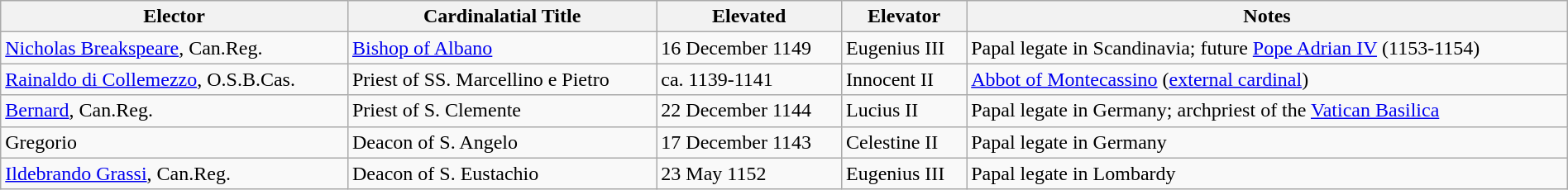<table class="wikitable sortable" style="width:100%">
<tr>
<th width="*">Elector</th>
<th width="*">Cardinalatial Title</th>
<th width="*">Elevated</th>
<th width="*">Elevator</th>
<th width="*">Notes</th>
</tr>
<tr valign="top">
<td><a href='#'>Nicholas Breakspeare</a>, Can.Reg.</td>
<td><a href='#'>Bishop of Albano</a></td>
<td>16 December 1149</td>
<td>Eugenius III</td>
<td>Papal legate in Scandinavia; future <a href='#'>Pope Adrian IV</a> (1153-1154)</td>
</tr>
<tr valign="top">
<td><a href='#'>Rainaldo di Collemezzo</a>, O.S.B.Cas.</td>
<td>Priest of SS. Marcellino e Pietro</td>
<td>ca. 1139-1141</td>
<td>Innocent II</td>
<td><a href='#'>Abbot of Montecassino</a> (<a href='#'>external cardinal</a>)</td>
</tr>
<tr valign="top">
<td><a href='#'>Bernard</a>, Can.Reg.</td>
<td>Priest of S. Clemente</td>
<td>22 December 1144</td>
<td>Lucius II</td>
<td>Papal legate in Germany; archpriest of the <a href='#'>Vatican Basilica</a></td>
</tr>
<tr valign="top">
<td>Gregorio</td>
<td>Deacon of S. Angelo</td>
<td>17 December 1143</td>
<td>Celestine II</td>
<td>Papal legate in Germany</td>
</tr>
<tr valign="top">
<td><a href='#'>Ildebrando Grassi</a>, Can.Reg.</td>
<td>Deacon of S. Eustachio</td>
<td>23 May 1152</td>
<td>Eugenius III</td>
<td>Papal legate in Lombardy</td>
</tr>
</table>
